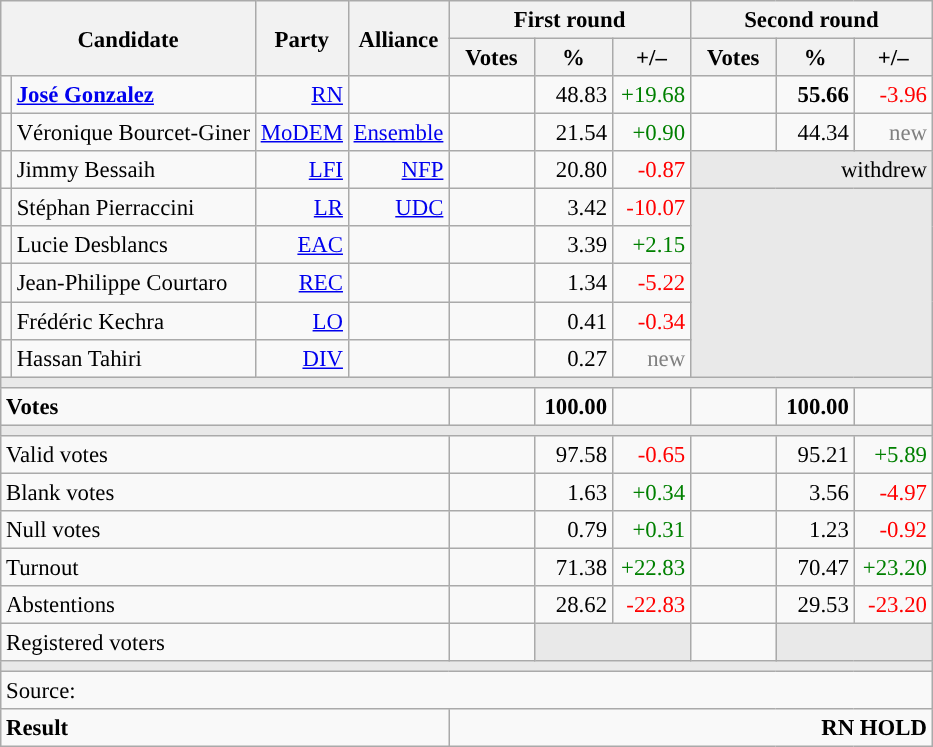<table class="wikitable" style="text-align:right;font-size:95%;">
<tr>
<th rowspan="2" colspan="2">Candidate</th>
<th colspan="1" rowspan="2">Party</th>
<th colspan="1" rowspan="2">Alliance</th>
<th colspan="3">First round</th>
<th colspan="3">Second round</th>
</tr>
<tr>
<th style="width:50px;">Votes</th>
<th style="width:45px;">%</th>
<th style="width:45px;">+/–</th>
<th style="width:50px;">Votes</th>
<th style="width:45px;">%</th>
<th style="width:45px;">+/–</th>
</tr>
<tr>
<td style="color:inherit;background:"></td>
<td style="text-align:left;"><strong><a href='#'>José Gonzalez</a></strong></td>
<td><a href='#'>RN</a></td>
<td></td>
<td></td>
<td>48.83</td>
<td style="color:green;">+19.68</td>
<td><strong></strong></td>
<td><strong>55.66</strong></td>
<td style="color:red;">-3.96</td>
</tr>
<tr>
<td style="color:inherit;background:"></td>
<td style="text-align:left;">Véronique Bourcet-Giner</td>
<td><a href='#'>MoDEM</a></td>
<td><a href='#'>Ensemble</a></td>
<td></td>
<td>21.54</td>
<td style="color:green;">+0.90</td>
<td></td>
<td>44.34</td>
<td style="color:grey;">new</td>
</tr>
<tr>
<td style="color:inherit;background:"></td>
<td style="text-align:left;">Jimmy Bessaih</td>
<td><a href='#'>LFI</a></td>
<td><a href='#'>NFP</a></td>
<td></td>
<td>20.80</td>
<td style="color:red;">-0.87</td>
<td colspan="3" style="background:#E9E9E9;">withdrew</td>
</tr>
<tr>
<td style="color:inherit;background:"></td>
<td style="text-align:left;">Stéphan Pierraccini</td>
<td><a href='#'>LR</a></td>
<td><a href='#'>UDC</a></td>
<td></td>
<td>3.42</td>
<td style="color:red;">-10.07</td>
<td colspan="3" rowspan="5" style="background:#E9E9E9;"></td>
</tr>
<tr>
<td style="color:inherit;background:"></td>
<td style="text-align:left;">Lucie Desblancs</td>
<td><a href='#'>EAC</a></td>
<td></td>
<td></td>
<td>3.39</td>
<td style="color:green;">+2.15</td>
</tr>
<tr>
<td style="color:inherit;background:"></td>
<td style="text-align:left;">Jean-Philippe Courtaro</td>
<td><a href='#'>REC</a></td>
<td></td>
<td></td>
<td>1.34</td>
<td style="color:red;">-5.22</td>
</tr>
<tr>
<td style="color:inherit;background:"></td>
<td style="text-align:left;">Frédéric Kechra</td>
<td><a href='#'>LO</a></td>
<td></td>
<td></td>
<td>0.41</td>
<td style="color:red;">-0.34</td>
</tr>
<tr>
<td style="color:inherit;background:"></td>
<td style="text-align:left;">Hassan Tahiri</td>
<td><a href='#'>DIV</a></td>
<td></td>
<td></td>
<td>0.27</td>
<td style="color:grey;">new</td>
</tr>
<tr>
<td colspan="10" style="background:#E9E9E9;"></td>
</tr>
<tr style="font-weight:bold;">
<td colspan="4" style="text-align:left;">Votes</td>
<td></td>
<td>100.00</td>
<td></td>
<td></td>
<td>100.00</td>
<td></td>
</tr>
<tr>
<td colspan="10" style="background:#E9E9E9;"></td>
</tr>
<tr>
<td colspan="4" style="text-align:left;">Valid votes</td>
<td></td>
<td>97.58</td>
<td style="color:red;">-0.65</td>
<td></td>
<td>95.21</td>
<td style="color:green;">+5.89</td>
</tr>
<tr>
<td colspan="4" style="text-align:left;">Blank votes</td>
<td></td>
<td>1.63</td>
<td style="color:green;">+0.34</td>
<td></td>
<td>3.56</td>
<td style="color:red;">-4.97</td>
</tr>
<tr>
<td colspan="4" style="text-align:left;">Null votes</td>
<td></td>
<td>0.79</td>
<td style="color:green;">+0.31</td>
<td></td>
<td>1.23</td>
<td style="color:red;">-0.92</td>
</tr>
<tr>
<td colspan="4" style="text-align:left;">Turnout</td>
<td></td>
<td>71.38</td>
<td style="color:green;">+22.83</td>
<td></td>
<td>70.47</td>
<td style="color:green;">+23.20</td>
</tr>
<tr>
<td colspan="4" style="text-align:left;">Abstentions</td>
<td></td>
<td>28.62</td>
<td style="color:red;">-22.83</td>
<td></td>
<td>29.53</td>
<td style="color:red;">-23.20</td>
</tr>
<tr>
<td colspan="4" style="text-align:left;">Registered voters</td>
<td></td>
<td colspan="2" style="background:#E9E9E9;"></td>
<td></td>
<td colspan="2" style="background:#E9E9E9;"></td>
</tr>
<tr>
<td colspan="10" style="background:#E9E9E9;"></td>
</tr>
<tr>
<td colspan="10" style="text-align:left;">Source: </td>
</tr>
<tr style="font-weight:bold">
<td colspan="4" style="text-align:left;">Result</td>
<td colspan="6" style="background-color:">RN HOLD</td>
</tr>
</table>
